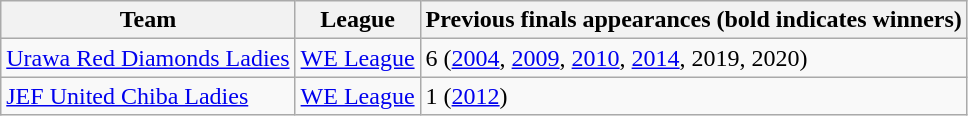<table class="wikitable">
<tr>
<th>Team</th>
<th>League</th>
<th>Previous finals appearances (bold indicates winners)</th>
</tr>
<tr>
<td><a href='#'>Urawa Red Diamonds Ladies</a></td>
<td><a href='#'>WE League</a></td>
<td>6 (<a href='#'>2004</a>, <a href='#'>2009</a>, <a href='#'>2010</a>, <a href='#'>2014</a>, 2019, 2020)</td>
</tr>
<tr>
<td><a href='#'>JEF United Chiba Ladies</a></td>
<td><a href='#'>WE League</a></td>
<td>1 (<a href='#'>2012</a>)</td>
</tr>
</table>
